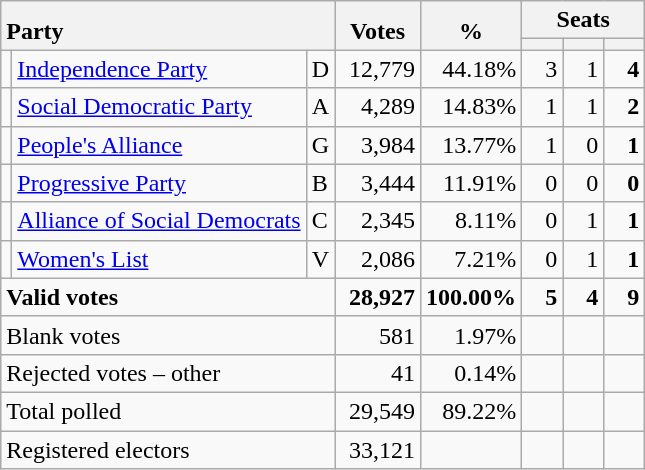<table class="wikitable" border="1" style="text-align:right;">
<tr>
<th style="text-align:left;" valign=bottom rowspan=2 colspan=3>Party</th>
<th align=center valign=bottom rowspan=2 width="50">Votes</th>
<th align=center valign=bottom rowspan=2 width="50">%</th>
<th colspan=3>Seats</th>
</tr>
<tr>
<th align=center valign=bottom width="20"><small></small></th>
<th align=center valign=bottom width="20"><small><a href='#'></a></small></th>
<th align=center valign=bottom width="20"><small></small></th>
</tr>
<tr>
<td></td>
<td align=left><a href='#'>Independence Party</a></td>
<td align=left>D</td>
<td>12,779</td>
<td>44.18%</td>
<td>3</td>
<td>1</td>
<td><strong>4</strong></td>
</tr>
<tr>
<td></td>
<td align=left><a href='#'>Social Democratic Party</a></td>
<td align=left>A</td>
<td>4,289</td>
<td>14.83%</td>
<td>1</td>
<td>1</td>
<td><strong>2</strong></td>
</tr>
<tr>
<td></td>
<td align=left><a href='#'>People's Alliance</a></td>
<td align=left>G</td>
<td>3,984</td>
<td>13.77%</td>
<td>1</td>
<td>0</td>
<td><strong>1</strong></td>
</tr>
<tr>
<td></td>
<td align=left><a href='#'>Progressive Party</a></td>
<td align=left>B</td>
<td>3,444</td>
<td>11.91%</td>
<td>0</td>
<td>0</td>
<td><strong>0</strong></td>
</tr>
<tr>
<td></td>
<td align=left><a href='#'>Alliance of Social Democrats</a></td>
<td align=left>C</td>
<td>2,345</td>
<td>8.11%</td>
<td>0</td>
<td>1</td>
<td><strong>1</strong></td>
</tr>
<tr>
<td></td>
<td align=left><a href='#'>Women's List</a></td>
<td align=left>V</td>
<td>2,086</td>
<td>7.21%</td>
<td>0</td>
<td>1</td>
<td><strong>1</strong></td>
</tr>
<tr style="font-weight:bold">
<td align=left colspan=3>Valid votes</td>
<td>28,927</td>
<td>100.00%</td>
<td>5</td>
<td>4</td>
<td>9</td>
</tr>
<tr>
<td align=left colspan=3>Blank votes</td>
<td>581</td>
<td>1.97%</td>
<td></td>
<td></td>
<td></td>
</tr>
<tr>
<td align=left colspan=3>Rejected votes – other</td>
<td>41</td>
<td>0.14%</td>
<td></td>
<td></td>
<td></td>
</tr>
<tr>
<td align=left colspan=3>Total polled</td>
<td>29,549</td>
<td>89.22%</td>
<td></td>
<td></td>
<td></td>
</tr>
<tr>
<td align=left colspan=3>Registered electors</td>
<td>33,121</td>
<td></td>
<td></td>
<td></td>
<td></td>
</tr>
</table>
